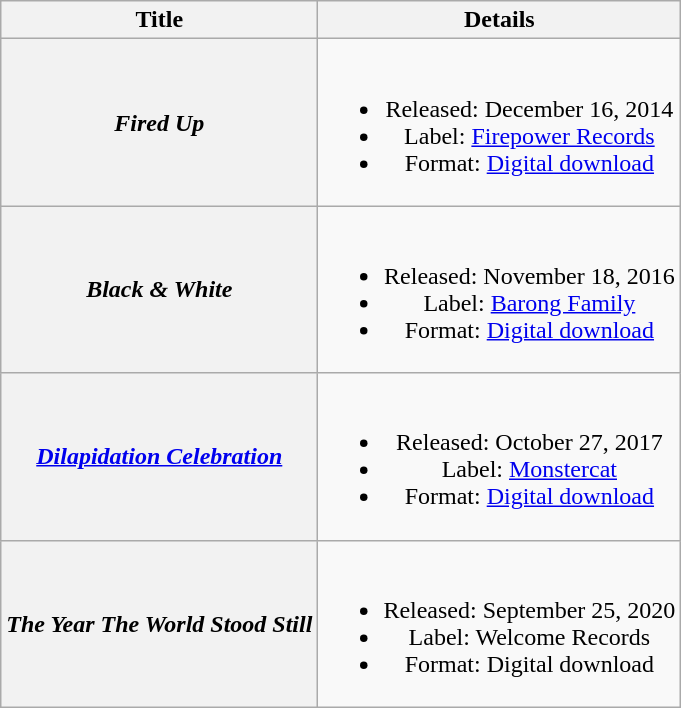<table class="wikitable plainrowheaders" style="text-align:center">
<tr>
<th scope="col">Title</th>
<th scope="col">Details</th>
</tr>
<tr>
<th scope="row"><em>Fired Up</em></th>
<td><br><ul><li>Released: December 16, 2014</li><li>Label: <a href='#'>Firepower Records</a></li><li>Format: <a href='#'>Digital download</a></li></ul></td>
</tr>
<tr>
<th scope="row"><em>Black & White</em></th>
<td><br><ul><li>Released: November 18, 2016</li><li>Label: <a href='#'>Barong Family</a></li><li>Format: <a href='#'>Digital download</a></li></ul></td>
</tr>
<tr>
<th scope="row"><em><a href='#'>Dilapidation Celebration</a></em><br></th>
<td><br><ul><li>Released: October 27, 2017</li><li>Label: <a href='#'>Monstercat</a></li><li>Format: <a href='#'>Digital download</a></li></ul></td>
</tr>
<tr>
<th scope="row"><em>The Year The World Stood Still</em></th>
<td><br><ul><li>Released: September 25, 2020</li><li>Label: Welcome Records</li><li>Format: Digital download</li></ul></td>
</tr>
</table>
